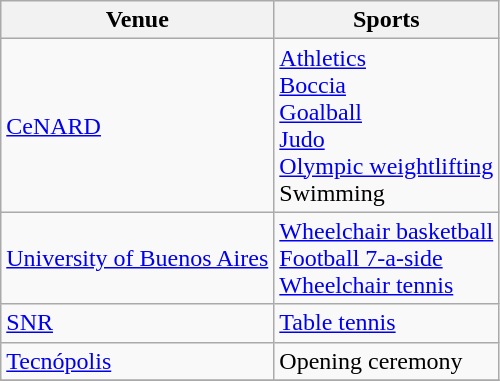<table class="wikitable sortable">
<tr>
<th>Venue</th>
<th>Sports</th>
</tr>
<tr>
<td><a href='#'>CeNARD</a></td>
<td><a href='#'>Athletics</a><br><a href='#'>Boccia</a><br><a href='#'>Goalball</a><br><a href='#'>Judo</a><br><a href='#'>Olympic weightlifting</a><br>Swimming</td>
</tr>
<tr>
<td><a href='#'>University of Buenos Aires</a></td>
<td><a href='#'>Wheelchair basketball</a><br><a href='#'>Football 7-a-side</a><br><a href='#'>Wheelchair tennis</a></td>
</tr>
<tr>
<td><a href='#'>SNR</a></td>
<td><a href='#'>Table tennis</a></td>
</tr>
<tr>
<td><a href='#'>Tecnópolis</a></td>
<td>Opening ceremony</td>
</tr>
<tr>
</tr>
</table>
